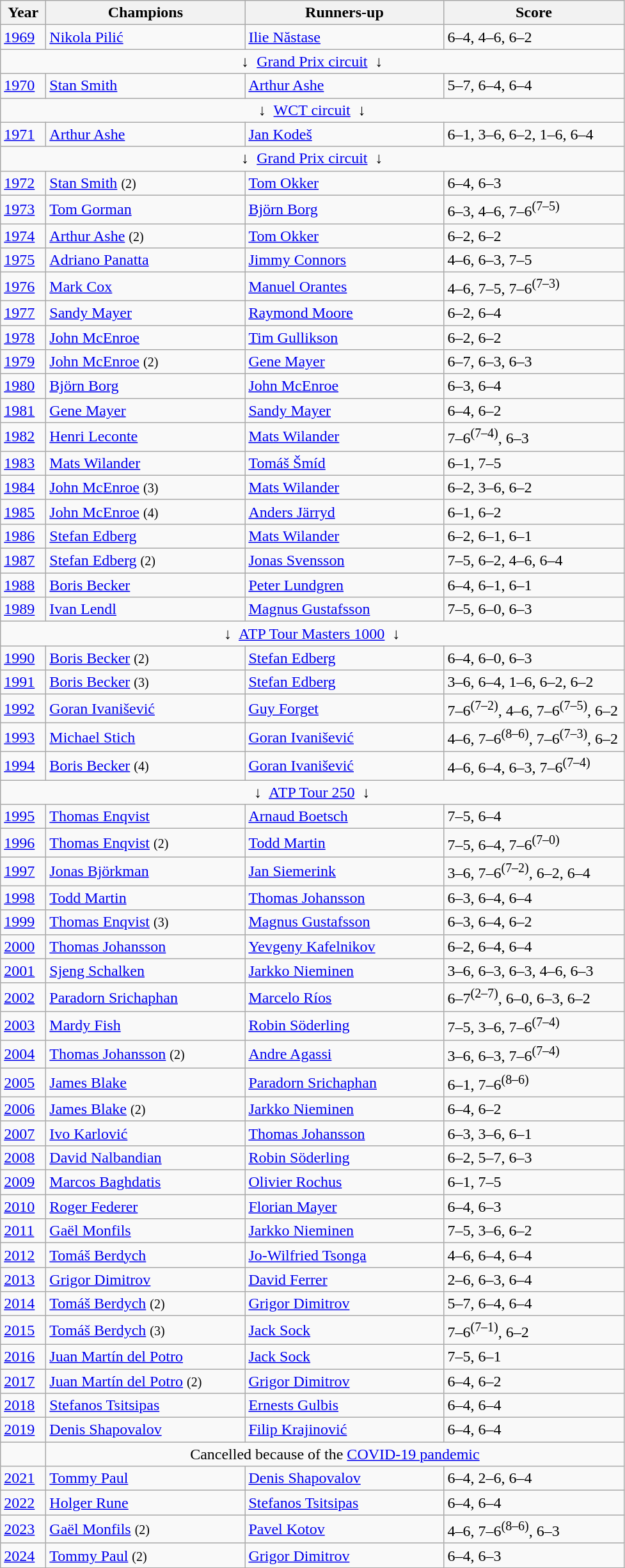<table class="wikitable">
<tr>
<th style="width:40px">Year</th>
<th style="width:200px">Champions</th>
<th style="width:200px">Runners-up</th>
<th style="width:180px" class="unsortable">Score</th>
</tr>
<tr>
<td><a href='#'>1969</a></td>
<td> <a href='#'>Nikola Pilić</a></td>
<td> <a href='#'>Ilie Năstase</a></td>
<td>6–4, 4–6, 6–2</td>
</tr>
<tr>
<td colspan=4 align=center>↓  <a href='#'>Grand Prix circuit</a>  ↓</td>
</tr>
<tr>
<td><a href='#'>1970</a></td>
<td> <a href='#'>Stan Smith</a></td>
<td> <a href='#'>Arthur Ashe</a></td>
<td>5–7, 6–4, 6–4</td>
</tr>
<tr>
<td colspan=4 align=center>↓  <a href='#'>WCT circuit</a>  ↓</td>
</tr>
<tr>
<td><a href='#'>1971</a></td>
<td> <a href='#'>Arthur Ashe</a></td>
<td> <a href='#'>Jan Kodeš</a></td>
<td>6–1, 3–6, 6–2, 1–6, 6–4</td>
</tr>
<tr>
<td colspan=4 align=center>↓  <a href='#'>Grand Prix circuit</a>  ↓</td>
</tr>
<tr>
<td><a href='#'>1972</a></td>
<td> <a href='#'>Stan Smith</a> <small>(2)</small></td>
<td> <a href='#'>Tom Okker</a></td>
<td>6–4, 6–3</td>
</tr>
<tr>
<td><a href='#'>1973</a></td>
<td> <a href='#'>Tom Gorman</a></td>
<td> <a href='#'>Björn Borg</a></td>
<td>6–3, 4–6, 7–6<sup>(7–5)</sup></td>
</tr>
<tr>
<td><a href='#'>1974</a></td>
<td> <a href='#'>Arthur Ashe</a> <small>(2)</small></td>
<td> <a href='#'>Tom Okker</a></td>
<td>6–2, 6–2</td>
</tr>
<tr>
<td><a href='#'>1975</a></td>
<td> <a href='#'>Adriano Panatta</a></td>
<td> <a href='#'>Jimmy Connors</a></td>
<td>4–6, 6–3, 7–5</td>
</tr>
<tr>
<td><a href='#'>1976</a></td>
<td> <a href='#'>Mark Cox</a></td>
<td> <a href='#'>Manuel Orantes</a></td>
<td>4–6, 7–5, 7–6<sup>(7–3)</sup></td>
</tr>
<tr>
<td><a href='#'>1977</a></td>
<td> <a href='#'>Sandy Mayer</a></td>
<td> <a href='#'>Raymond Moore</a></td>
<td>6–2, 6–4</td>
</tr>
<tr>
<td><a href='#'>1978</a></td>
<td> <a href='#'>John McEnroe</a></td>
<td> <a href='#'>Tim Gullikson</a></td>
<td>6–2, 6–2</td>
</tr>
<tr>
<td><a href='#'>1979</a></td>
<td> <a href='#'>John McEnroe</a> <small>(2)</small></td>
<td> <a href='#'>Gene Mayer</a></td>
<td>6–7, 6–3, 6–3</td>
</tr>
<tr>
<td><a href='#'>1980</a></td>
<td> <a href='#'>Björn Borg</a></td>
<td> <a href='#'>John McEnroe</a></td>
<td>6–3, 6–4</td>
</tr>
<tr>
<td><a href='#'>1981</a></td>
<td> <a href='#'>Gene Mayer</a></td>
<td> <a href='#'>Sandy Mayer</a></td>
<td>6–4, 6–2</td>
</tr>
<tr>
<td><a href='#'>1982</a></td>
<td> <a href='#'>Henri Leconte</a></td>
<td> <a href='#'>Mats Wilander</a></td>
<td>7–6<sup>(7–4)</sup>, 6–3</td>
</tr>
<tr>
<td><a href='#'>1983</a></td>
<td> <a href='#'>Mats Wilander</a></td>
<td> <a href='#'>Tomáš Šmíd</a></td>
<td>6–1, 7–5</td>
</tr>
<tr>
<td><a href='#'>1984</a></td>
<td> <a href='#'>John McEnroe</a> <small>(3)</small></td>
<td> <a href='#'>Mats Wilander</a></td>
<td>6–2, 3–6, 6–2</td>
</tr>
<tr>
<td><a href='#'>1985</a></td>
<td> <a href='#'>John McEnroe</a> <small>(4)</small></td>
<td> <a href='#'>Anders Järryd</a></td>
<td>6–1, 6–2</td>
</tr>
<tr>
<td><a href='#'>1986</a></td>
<td> <a href='#'>Stefan Edberg</a></td>
<td> <a href='#'>Mats Wilander</a></td>
<td>6–2, 6–1, 6–1</td>
</tr>
<tr>
<td><a href='#'>1987</a></td>
<td> <a href='#'>Stefan Edberg</a> <small>(2)</small></td>
<td> <a href='#'>Jonas Svensson</a></td>
<td>7–5, 6–2, 4–6, 6–4</td>
</tr>
<tr>
<td><a href='#'>1988</a></td>
<td> <a href='#'>Boris Becker</a></td>
<td> <a href='#'>Peter Lundgren</a></td>
<td>6–4, 6–1, 6–1</td>
</tr>
<tr>
<td><a href='#'>1989</a></td>
<td> <a href='#'>Ivan Lendl</a></td>
<td> <a href='#'>Magnus Gustafsson</a></td>
<td>7–5, 6–0, 6–3</td>
</tr>
<tr>
<td colspan=4 align=center>↓  <a href='#'>ATP Tour Masters 1000</a>  ↓</td>
</tr>
<tr>
<td><a href='#'>1990</a></td>
<td> <a href='#'>Boris Becker</a> <small>(2)</small></td>
<td> <a href='#'>Stefan Edberg</a></td>
<td>6–4, 6–0, 6–3</td>
</tr>
<tr>
<td><a href='#'>1991</a></td>
<td> <a href='#'>Boris Becker</a> <small>(3)</small></td>
<td> <a href='#'>Stefan Edberg</a></td>
<td>3–6, 6–4, 1–6, 6–2, 6–2</td>
</tr>
<tr>
<td><a href='#'>1992</a></td>
<td> <a href='#'>Goran Ivanišević</a></td>
<td> <a href='#'>Guy Forget</a></td>
<td>7–6<sup>(7–2)</sup>, 4–6, 7–6<sup>(7–5)</sup>, 6–2</td>
</tr>
<tr>
<td><a href='#'>1993</a></td>
<td> <a href='#'>Michael Stich</a></td>
<td> <a href='#'>Goran Ivanišević</a></td>
<td>4–6, 7–6<sup>(8–6)</sup>, 7–6<sup>(7–3)</sup>, 6–2</td>
</tr>
<tr>
<td><a href='#'>1994</a></td>
<td> <a href='#'>Boris Becker</a> <small>(4)</small></td>
<td> <a href='#'>Goran Ivanišević</a></td>
<td>4–6, 6–4, 6–3, 7–6<sup>(7–4)</sup></td>
</tr>
<tr>
<td colspan=4 align=center>↓  <a href='#'>ATP Tour 250</a>  ↓</td>
</tr>
<tr>
<td><a href='#'>1995</a></td>
<td> <a href='#'>Thomas Enqvist</a></td>
<td> <a href='#'>Arnaud Boetsch</a></td>
<td>7–5, 6–4</td>
</tr>
<tr>
<td><a href='#'>1996</a></td>
<td> <a href='#'>Thomas Enqvist</a> <small>(2)</small></td>
<td> <a href='#'>Todd Martin</a></td>
<td>7–5, 6–4, 7–6<sup>(7–0)</sup></td>
</tr>
<tr>
<td><a href='#'>1997</a></td>
<td> <a href='#'>Jonas Björkman</a></td>
<td> <a href='#'>Jan Siemerink</a></td>
<td>3–6, 7–6<sup>(7–2)</sup>, 6–2, 6–4</td>
</tr>
<tr>
<td><a href='#'>1998</a></td>
<td> <a href='#'>Todd Martin</a></td>
<td> <a href='#'>Thomas Johansson</a></td>
<td>6–3, 6–4, 6–4</td>
</tr>
<tr>
<td><a href='#'>1999</a></td>
<td> <a href='#'>Thomas Enqvist</a> <small>(3)</small></td>
<td> <a href='#'>Magnus Gustafsson</a></td>
<td>6–3, 6–4, 6–2</td>
</tr>
<tr>
<td><a href='#'>2000</a></td>
<td> <a href='#'>Thomas Johansson</a></td>
<td> <a href='#'>Yevgeny Kafelnikov</a></td>
<td>6–2, 6–4, 6–4</td>
</tr>
<tr>
<td><a href='#'>2001</a></td>
<td> <a href='#'>Sjeng Schalken</a></td>
<td> <a href='#'>Jarkko Nieminen</a></td>
<td>3–6, 6–3, 6–3, 4–6, 6–3</td>
</tr>
<tr>
<td><a href='#'>2002</a></td>
<td> <a href='#'>Paradorn Srichaphan</a></td>
<td> <a href='#'>Marcelo Ríos</a></td>
<td>6–7<sup>(2–7)</sup>, 6–0, 6–3, 6–2</td>
</tr>
<tr>
<td><a href='#'>2003</a></td>
<td> <a href='#'>Mardy Fish</a></td>
<td> <a href='#'>Robin Söderling</a></td>
<td>7–5, 3–6, 7–6<sup>(7–4)</sup></td>
</tr>
<tr>
<td><a href='#'>2004</a></td>
<td> <a href='#'>Thomas Johansson</a> <small>(2)</small></td>
<td> <a href='#'>Andre Agassi</a></td>
<td>3–6, 6–3, 7–6<sup>(7–4)</sup></td>
</tr>
<tr>
<td><a href='#'>2005</a></td>
<td> <a href='#'>James Blake</a></td>
<td> <a href='#'>Paradorn Srichaphan</a></td>
<td>6–1, 7–6<sup>(8–6)</sup></td>
</tr>
<tr>
<td><a href='#'>2006</a></td>
<td> <a href='#'>James Blake</a>  <small>(2)</small></td>
<td> <a href='#'>Jarkko Nieminen</a></td>
<td>6–4, 6–2</td>
</tr>
<tr>
<td><a href='#'>2007</a></td>
<td> <a href='#'>Ivo Karlović</a></td>
<td> <a href='#'>Thomas Johansson</a></td>
<td>6–3, 3–6, 6–1</td>
</tr>
<tr>
<td><a href='#'>2008</a></td>
<td> <a href='#'>David Nalbandian</a></td>
<td> <a href='#'>Robin Söderling</a></td>
<td>6–2, 5–7, 6–3</td>
</tr>
<tr>
<td><a href='#'>2009</a></td>
<td> <a href='#'>Marcos Baghdatis</a></td>
<td> <a href='#'>Olivier Rochus</a></td>
<td>6–1, 7–5</td>
</tr>
<tr>
<td><a href='#'>2010</a></td>
<td> <a href='#'>Roger Federer</a></td>
<td> <a href='#'>Florian Mayer</a></td>
<td>6–4, 6–3</td>
</tr>
<tr>
<td><a href='#'>2011</a></td>
<td> <a href='#'>Gaël Monfils</a></td>
<td> <a href='#'>Jarkko Nieminen</a></td>
<td>7–5, 3–6, 6–2</td>
</tr>
<tr>
<td><a href='#'>2012</a></td>
<td> <a href='#'>Tomáš Berdych</a></td>
<td> <a href='#'>Jo-Wilfried Tsonga</a></td>
<td>4–6, 6–4, 6–4</td>
</tr>
<tr>
<td><a href='#'>2013</a></td>
<td> <a href='#'>Grigor Dimitrov</a></td>
<td> <a href='#'>David Ferrer</a></td>
<td>2–6, 6–3, 6–4</td>
</tr>
<tr>
<td><a href='#'>2014</a></td>
<td> <a href='#'>Tomáš Berdych</a> <small>(2)</small></td>
<td> <a href='#'>Grigor Dimitrov</a></td>
<td>5–7, 6–4, 6–4</td>
</tr>
<tr>
<td><a href='#'>2015</a></td>
<td> <a href='#'>Tomáš Berdych</a> <small>(3)</small></td>
<td> <a href='#'>Jack Sock</a></td>
<td>7–6<sup>(7–1)</sup>, 6–2</td>
</tr>
<tr>
<td><a href='#'>2016</a></td>
<td> <a href='#'>Juan Martín del Potro</a></td>
<td> <a href='#'>Jack Sock</a></td>
<td>7–5, 6–1</td>
</tr>
<tr>
<td><a href='#'>2017</a></td>
<td> <a href='#'>Juan Martín del Potro</a> <small>(2)</small></td>
<td> <a href='#'>Grigor Dimitrov</a></td>
<td>6–4, 6–2</td>
</tr>
<tr>
<td><a href='#'>2018</a></td>
<td> <a href='#'>Stefanos Tsitsipas</a></td>
<td> <a href='#'>Ernests Gulbis</a></td>
<td>6–4, 6–4</td>
</tr>
<tr>
<td><a href='#'>2019</a></td>
<td> <a href='#'>Denis Shapovalov</a></td>
<td> <a href='#'>Filip Krajinović</a></td>
<td>6–4, 6–4</td>
</tr>
<tr>
<td></td>
<td colspan=3 align=center>Cancelled because of the <a href='#'>COVID-19 pandemic</a></td>
</tr>
<tr>
<td><a href='#'>2021</a></td>
<td> <a href='#'>Tommy Paul</a></td>
<td> <a href='#'>Denis Shapovalov</a></td>
<td>6–4, 2–6, 6–4</td>
</tr>
<tr>
<td><a href='#'>2022</a></td>
<td> <a href='#'>Holger Rune</a></td>
<td> <a href='#'>Stefanos Tsitsipas</a></td>
<td>6–4, 6–4</td>
</tr>
<tr>
<td><a href='#'>2023</a></td>
<td> <a href='#'>Gaël Monfils</a> <small>(2)</small></td>
<td> <a href='#'>Pavel Kotov</a></td>
<td>4–6, 7–6<sup>(8–6)</sup>, 6–3</td>
</tr>
<tr>
<td><a href='#'>2024</a></td>
<td> <a href='#'>Tommy Paul</a> <small>(2)</small></td>
<td> <a href='#'>Grigor Dimitrov</a></td>
<td>6–4, 6–3</td>
</tr>
</table>
